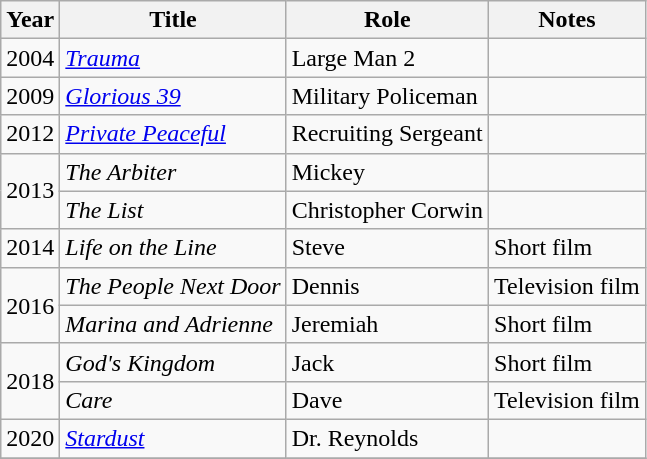<table class="wikitable sortable">
<tr>
<th>Year</th>
<th>Title</th>
<th>Role</th>
<th>Notes</th>
</tr>
<tr>
<td>2004</td>
<td><em><a href='#'>Trauma</a></em></td>
<td>Large Man 2</td>
<td></td>
</tr>
<tr>
<td>2009</td>
<td><em><a href='#'>Glorious 39</a></em></td>
<td>Military Policeman</td>
<td></td>
</tr>
<tr>
<td>2012</td>
<td><em><a href='#'>Private Peaceful</a></em></td>
<td>Recruiting Sergeant</td>
<td></td>
</tr>
<tr>
<td rowspan="2">2013</td>
<td><em>The Arbiter</em></td>
<td>Mickey</td>
<td></td>
</tr>
<tr>
<td><em>The List</em></td>
<td>Christopher Corwin</td>
<td></td>
</tr>
<tr>
<td>2014</td>
<td><em>Life on the Line</em></td>
<td>Steve</td>
<td>Short film</td>
</tr>
<tr>
<td rowspan="2">2016</td>
<td><em>The People Next Door</em></td>
<td>Dennis</td>
<td>Television film</td>
</tr>
<tr>
<td><em>Marina and Adrienne</em></td>
<td>Jeremiah</td>
<td>Short film</td>
</tr>
<tr>
<td rowspan="2">2018</td>
<td><em>God's Kingdom</em></td>
<td>Jack</td>
<td>Short film</td>
</tr>
<tr>
<td><em>Care</em></td>
<td>Dave</td>
<td>Television film</td>
</tr>
<tr>
<td>2020</td>
<td><em><a href='#'>Stardust</a></em></td>
<td>Dr. Reynolds</td>
<td></td>
</tr>
<tr>
</tr>
</table>
